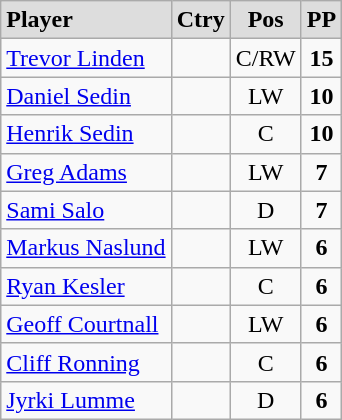<table class="wikitable">
<tr align="center" style="font-weight:bold; background-color:#dddddd;" |>
<td align="left">Player</td>
<td>Ctry</td>
<td>Pos</td>
<td>PP</td>
</tr>
<tr align="center">
<td align="left"><a href='#'>Trevor Linden</a></td>
<td></td>
<td>C/RW</td>
<td><strong>15</strong></td>
</tr>
<tr align="center">
<td align="left"><a href='#'>Daniel Sedin</a></td>
<td></td>
<td>LW</td>
<td><strong>10</strong></td>
</tr>
<tr align="center">
<td align="left"><a href='#'>Henrik Sedin</a></td>
<td></td>
<td>C</td>
<td><strong>10</strong></td>
</tr>
<tr align="center">
<td align="left"><a href='#'>Greg Adams</a></td>
<td></td>
<td>LW</td>
<td><strong>7</strong></td>
</tr>
<tr align="center">
<td align="left"><a href='#'>Sami Salo</a></td>
<td></td>
<td>D</td>
<td><strong>7</strong></td>
</tr>
<tr align="center">
<td align="left"><a href='#'>Markus Naslund</a></td>
<td></td>
<td>LW</td>
<td><strong>6</strong></td>
</tr>
<tr align="center">
<td align="left"><a href='#'>Ryan Kesler</a></td>
<td></td>
<td>C</td>
<td><strong>6</strong></td>
</tr>
<tr align="center">
<td align="left"><a href='#'>Geoff Courtnall</a></td>
<td></td>
<td>LW</td>
<td><strong>6</strong></td>
</tr>
<tr align="center">
<td align="left"><a href='#'>Cliff Ronning</a></td>
<td></td>
<td>C</td>
<td><strong>6</strong></td>
</tr>
<tr align="center">
<td align="left"><a href='#'>Jyrki Lumme</a></td>
<td></td>
<td>D</td>
<td><strong>6</strong></td>
</tr>
</table>
